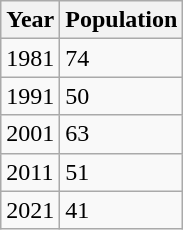<table class="wikitable">
<tr>
<th>Year</th>
<th>Population</th>
</tr>
<tr>
<td>1981</td>
<td>74</td>
</tr>
<tr>
<td>1991</td>
<td>50</td>
</tr>
<tr>
<td>2001</td>
<td>63</td>
</tr>
<tr>
<td>2011</td>
<td>51</td>
</tr>
<tr>
<td>2021</td>
<td>41</td>
</tr>
</table>
